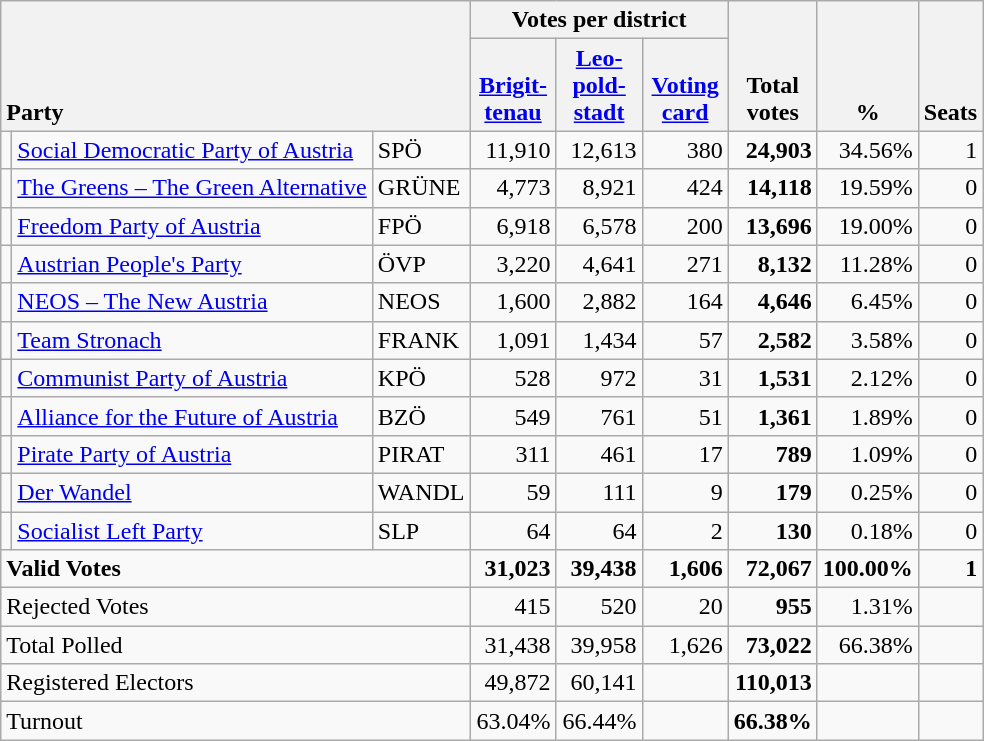<table class="wikitable" border="1" style="text-align:right;">
<tr>
<th style="text-align:left;" valign=bottom rowspan=2 colspan=3>Party</th>
<th colspan=3>Votes per district</th>
<th align=center valign=bottom rowspan=2 width="50">Total<br>votes</th>
<th align=center valign=bottom rowspan=2 width="50">%</th>
<th align=center valign=bottom rowspan=2>Seats</th>
</tr>
<tr>
<th align=center valign=bottom width="50"><a href='#'>Brigit-<br>tenau</a></th>
<th align=center valign=bottom width="50"><a href='#'>Leo-<br>pold-<br>stadt</a></th>
<th align=center valign=bottom width="50"><a href='#'>Voting<br>card</a></th>
</tr>
<tr>
<td></td>
<td align=left><a href='#'>Social Democratic Party of Austria</a></td>
<td align=left>SPÖ</td>
<td>11,910</td>
<td>12,613</td>
<td>380</td>
<td><strong>24,903</strong></td>
<td>34.56%</td>
<td>1</td>
</tr>
<tr>
<td></td>
<td align=left style="white-space: nowrap;"><a href='#'>The Greens – The Green Alternative</a></td>
<td align=left>GRÜNE</td>
<td>4,773</td>
<td>8,921</td>
<td>424</td>
<td><strong>14,118</strong></td>
<td>19.59%</td>
<td>0</td>
</tr>
<tr>
<td></td>
<td align=left><a href='#'>Freedom Party of Austria</a></td>
<td align=left>FPÖ</td>
<td>6,918</td>
<td>6,578</td>
<td>200</td>
<td><strong>13,696</strong></td>
<td>19.00%</td>
<td>0</td>
</tr>
<tr>
<td></td>
<td align=left><a href='#'>Austrian People's Party</a></td>
<td align=left>ÖVP</td>
<td>3,220</td>
<td>4,641</td>
<td>271</td>
<td><strong>8,132</strong></td>
<td>11.28%</td>
<td>0</td>
</tr>
<tr>
<td></td>
<td align=left><a href='#'>NEOS – The New Austria</a></td>
<td align=left>NEOS</td>
<td>1,600</td>
<td>2,882</td>
<td>164</td>
<td><strong>4,646</strong></td>
<td>6.45%</td>
<td>0</td>
</tr>
<tr>
<td></td>
<td align=left><a href='#'>Team Stronach</a></td>
<td align=left>FRANK</td>
<td>1,091</td>
<td>1,434</td>
<td>57</td>
<td><strong>2,582</strong></td>
<td>3.58%</td>
<td>0</td>
</tr>
<tr>
<td></td>
<td align=left><a href='#'>Communist Party of Austria</a></td>
<td align=left>KPÖ</td>
<td>528</td>
<td>972</td>
<td>31</td>
<td><strong>1,531</strong></td>
<td>2.12%</td>
<td>0</td>
</tr>
<tr>
<td></td>
<td align=left><a href='#'>Alliance for the Future of Austria</a></td>
<td align=left>BZÖ</td>
<td>549</td>
<td>761</td>
<td>51</td>
<td><strong>1,361</strong></td>
<td>1.89%</td>
<td>0</td>
</tr>
<tr>
<td></td>
<td align=left><a href='#'>Pirate Party of Austria</a></td>
<td align=left>PIRAT</td>
<td>311</td>
<td>461</td>
<td>17</td>
<td><strong>789</strong></td>
<td>1.09%</td>
<td>0</td>
</tr>
<tr>
<td></td>
<td align=left><a href='#'>Der Wandel</a></td>
<td align=left>WANDL</td>
<td>59</td>
<td>111</td>
<td>9</td>
<td><strong>179</strong></td>
<td>0.25%</td>
<td>0</td>
</tr>
<tr>
<td></td>
<td align=left><a href='#'>Socialist Left Party</a></td>
<td align=left>SLP</td>
<td>64</td>
<td>64</td>
<td>2</td>
<td><strong>130</strong></td>
<td>0.18%</td>
<td>0</td>
</tr>
<tr style="font-weight:bold">
<td align=left colspan=3>Valid Votes</td>
<td>31,023</td>
<td>39,438</td>
<td>1,606</td>
<td>72,067</td>
<td>100.00%</td>
<td>1</td>
</tr>
<tr>
<td align=left colspan=3>Rejected Votes</td>
<td>415</td>
<td>520</td>
<td>20</td>
<td><strong>955</strong></td>
<td>1.31%</td>
<td></td>
</tr>
<tr>
<td align=left colspan=3>Total Polled</td>
<td>31,438</td>
<td>39,958</td>
<td>1,626</td>
<td><strong>73,022</strong></td>
<td>66.38%</td>
<td></td>
</tr>
<tr>
<td align=left colspan=3>Registered Electors</td>
<td>49,872</td>
<td>60,141</td>
<td></td>
<td><strong>110,013</strong></td>
<td></td>
<td></td>
</tr>
<tr>
<td align=left colspan=3>Turnout</td>
<td>63.04%</td>
<td>66.44%</td>
<td></td>
<td><strong>66.38%</strong></td>
<td></td>
<td></td>
</tr>
</table>
